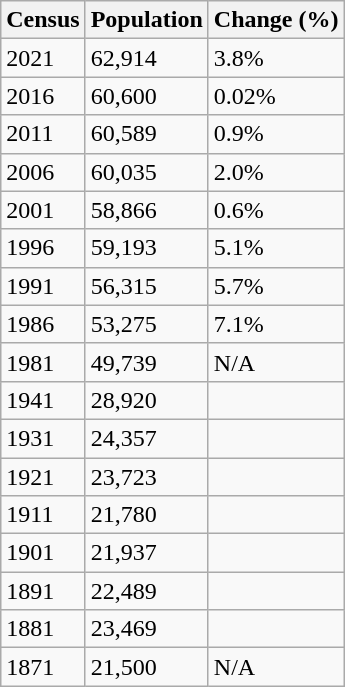<table class="wikitable">
<tr>
<th>Census</th>
<th>Population</th>
<th>Change (%)</th>
</tr>
<tr>
<td>2021</td>
<td>62,914</td>
<td>3.8%</td>
</tr>
<tr>
<td>2016</td>
<td>60,600</td>
<td>0.02%</td>
</tr>
<tr>
<td>2011</td>
<td>60,589</td>
<td>0.9%</td>
</tr>
<tr>
<td>2006</td>
<td>60,035</td>
<td>2.0%</td>
</tr>
<tr>
<td>2001</td>
<td>58,866</td>
<td>0.6%</td>
</tr>
<tr>
<td>1996</td>
<td>59,193</td>
<td>5.1%</td>
</tr>
<tr>
<td>1991</td>
<td>56,315</td>
<td>5.7%</td>
</tr>
<tr>
<td>1986</td>
<td>53,275</td>
<td>7.1%</td>
</tr>
<tr>
<td>1981</td>
<td>49,739</td>
<td>N/A</td>
</tr>
<tr>
<td>1941</td>
<td>28,920</td>
<td></td>
</tr>
<tr>
<td>1931</td>
<td>24,357</td>
<td></td>
</tr>
<tr>
<td>1921</td>
<td>23,723</td>
<td></td>
</tr>
<tr>
<td>1911</td>
<td>21,780</td>
<td></td>
</tr>
<tr>
<td>1901</td>
<td>21,937</td>
<td></td>
</tr>
<tr>
<td>1891</td>
<td>22,489</td>
<td></td>
</tr>
<tr>
<td>1881</td>
<td>23,469</td>
<td></td>
</tr>
<tr>
<td>1871</td>
<td>21,500</td>
<td>N/A</td>
</tr>
</table>
